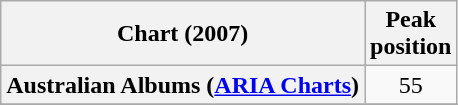<table class="wikitable sortable plainrowheaders" style="text-align:center">
<tr>
<th scope="col">Chart (2007)</th>
<th scope="col">Peak<br>position</th>
</tr>
<tr>
<th scope="row">Australian Albums (<a href='#'>ARIA Charts</a>)</th>
<td>55</td>
</tr>
<tr>
</tr>
<tr>
</tr>
<tr>
</tr>
<tr>
</tr>
<tr>
</tr>
<tr>
</tr>
<tr>
</tr>
<tr>
</tr>
<tr>
</tr>
</table>
